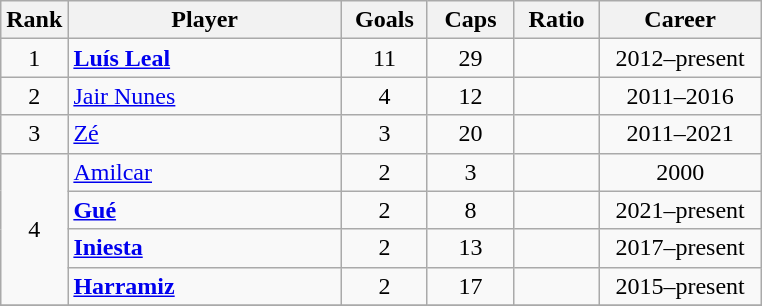<table class="wikitable sortable" style="text-align:center;">
<tr>
<th width=30px>Rank</th>
<th style="width:175px;">Player</th>
<th width=50px>Goals</th>
<th width=50px>Caps</th>
<th width=50px>Ratio</th>
<th style="width:100px;">Career</th>
</tr>
<tr>
<td>1</td>
<td align=left><strong><a href='#'>Luís Leal</a></strong></td>
<td>11</td>
<td>29</td>
<td></td>
<td>2012–present</td>
</tr>
<tr>
<td>2</td>
<td align=left><a href='#'>Jair Nunes</a></td>
<td>4</td>
<td>12</td>
<td></td>
<td>2011–2016</td>
</tr>
<tr>
<td>3</td>
<td align=left><a href='#'>Zé</a></td>
<td>3</td>
<td>20</td>
<td></td>
<td>2011–2021</td>
</tr>
<tr>
<td rowspan=4>4</td>
<td align=left><a href='#'>Amilcar</a></td>
<td>2</td>
<td>3</td>
<td></td>
<td>2000</td>
</tr>
<tr>
<td align=left><strong><a href='#'>Gué</a></strong></td>
<td>2</td>
<td>8</td>
<td></td>
<td>2021–present</td>
</tr>
<tr>
<td align=left><strong><a href='#'>Iniesta</a></strong></td>
<td>2</td>
<td>13</td>
<td></td>
<td>2017–present</td>
</tr>
<tr>
<td align=left><strong><a href='#'>Harramiz</a></strong></td>
<td>2</td>
<td>17</td>
<td></td>
<td>2015–present</td>
</tr>
<tr>
</tr>
</table>
